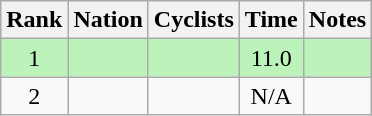<table class="wikitable sortable" style="text-align:center">
<tr>
<th>Rank</th>
<th>Nation</th>
<th>Cyclists</th>
<th>Time</th>
<th>Notes</th>
</tr>
<tr bgcolor=bbf3bb>
<td>1</td>
<td align=left></td>
<td align=left></td>
<td>11.0</td>
<td></td>
</tr>
<tr>
<td>2</td>
<td align=left></td>
<td align=left></td>
<td>N/A</td>
<td></td>
</tr>
</table>
